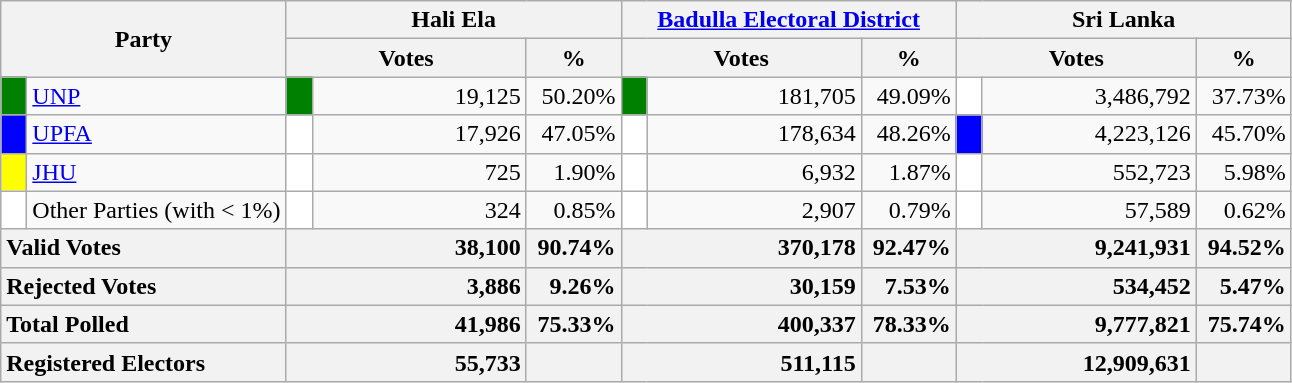<table class="wikitable">
<tr>
<th colspan="2" width="144px"rowspan="2">Party</th>
<th colspan="3" width="216px">Hali Ela</th>
<th colspan="3" width="216px"><a href='#'>Badulla Electoral District</a></th>
<th colspan="3" width="216px">Sri Lanka</th>
</tr>
<tr>
<th colspan="2" width="144px">Votes</th>
<th>%</th>
<th colspan="2" width="144px">Votes</th>
<th>%</th>
<th colspan="2" width="144px">Votes</th>
<th>%</th>
</tr>
<tr>
<td style="background-color:green;" width="10px"></td>
<td style="text-align:left;"><a href='#'>UNP</a></td>
<td style="background-color:green;" width="10px"></td>
<td style="text-align:right;">19,125</td>
<td style="text-align:right;">50.20%</td>
<td style="background-color:green;" width="10px"></td>
<td style="text-align:right;">181,705</td>
<td style="text-align:right;">49.09%</td>
<td style="background-color:white;" width="10px"></td>
<td style="text-align:right;">3,486,792</td>
<td style="text-align:right;">37.73%</td>
</tr>
<tr>
<td style="background-color:blue;" width="10px"></td>
<td style="text-align:left;"><a href='#'>UPFA</a></td>
<td style="background-color:white;" width="10px"></td>
<td style="text-align:right;">17,926</td>
<td style="text-align:right;">47.05%</td>
<td style="background-color:white;" width="10px"></td>
<td style="text-align:right;">178,634</td>
<td style="text-align:right;">48.26%</td>
<td style="background-color:blue;" width="10px"></td>
<td style="text-align:right;">4,223,126</td>
<td style="text-align:right;">45.70%</td>
</tr>
<tr>
<td style="background-color:yellow;" width="10px"></td>
<td style="text-align:left;"><a href='#'>JHU</a></td>
<td style="background-color:white;" width="10px"></td>
<td style="text-align:right;">725</td>
<td style="text-align:right;">1.90%</td>
<td style="background-color:white;" width="10px"></td>
<td style="text-align:right;">6,932</td>
<td style="text-align:right;">1.87%</td>
<td style="background-color:white;" width="10px"></td>
<td style="text-align:right;">552,723</td>
<td style="text-align:right;">5.98%</td>
</tr>
<tr>
<td style="background-color:white;" width="10px"></td>
<td style="text-align:left;">Other Parties (with < 1%)</td>
<td style="background-color:white;" width="10px"></td>
<td style="text-align:right;">324</td>
<td style="text-align:right;">0.85%</td>
<td style="background-color:white;" width="10px"></td>
<td style="text-align:right;">2,907</td>
<td style="text-align:right;">0.79%</td>
<td style="background-color:white;" width="10px"></td>
<td style="text-align:right;">57,589</td>
<td style="text-align:right;">0.62%</td>
</tr>
<tr>
<th colspan="2" width="144px"style="text-align:left;">Valid Votes</th>
<th style="text-align:right;"colspan="2" width="144px">38,100</th>
<th style="text-align:right;">90.74%</th>
<th style="text-align:right;"colspan="2" width="144px">370,178</th>
<th style="text-align:right;">92.47%</th>
<th style="text-align:right;"colspan="2" width="144px">9,241,931</th>
<th style="text-align:right;">94.52%</th>
</tr>
<tr>
<th colspan="2" width="144px"style="text-align:left;">Rejected Votes</th>
<th style="text-align:right;"colspan="2" width="144px">3,886</th>
<th style="text-align:right;">9.26%</th>
<th style="text-align:right;"colspan="2" width="144px">30,159</th>
<th style="text-align:right;">7.53%</th>
<th style="text-align:right;"colspan="2" width="144px">534,452</th>
<th style="text-align:right;">5.47%</th>
</tr>
<tr>
<th colspan="2" width="144px"style="text-align:left;">Total Polled</th>
<th style="text-align:right;"colspan="2" width="144px">41,986</th>
<th style="text-align:right;">75.33%</th>
<th style="text-align:right;"colspan="2" width="144px">400,337</th>
<th style="text-align:right;">78.33%</th>
<th style="text-align:right;"colspan="2" width="144px">9,777,821</th>
<th style="text-align:right;">75.74%</th>
</tr>
<tr>
<th colspan="2" width="144px"style="text-align:left;">Registered Electors</th>
<th style="text-align:right;"colspan="2" width="144px">55,733</th>
<th></th>
<th style="text-align:right;"colspan="2" width="144px">511,115</th>
<th></th>
<th style="text-align:right;"colspan="2" width="144px">12,909,631</th>
<th></th>
</tr>
</table>
